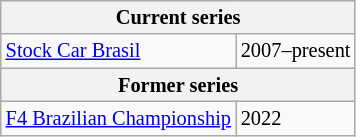<table class="wikitable" style="font-size:85%;">
<tr>
<th colspan=2>Current series</th>
</tr>
<tr>
<td><a href='#'>Stock Car Brasil</a></td>
<td>2007–present</td>
</tr>
<tr>
<th colspan="2">Former series</th>
</tr>
<tr>
<td><a href='#'>F4 Brazilian Championship</a></td>
<td>2022</td>
</tr>
</table>
